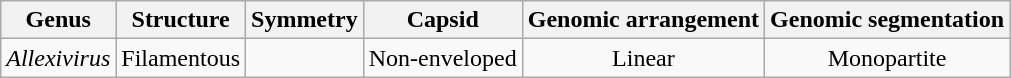<table class="wikitable sortable" style="text-align:center">
<tr>
<th>Genus</th>
<th>Structure</th>
<th>Symmetry</th>
<th>Capsid</th>
<th>Genomic arrangement</th>
<th>Genomic segmentation</th>
</tr>
<tr>
<td><em>Allexivirus</em></td>
<td>Filamentous</td>
<td></td>
<td>Non-enveloped</td>
<td>Linear</td>
<td>Monopartite</td>
</tr>
</table>
